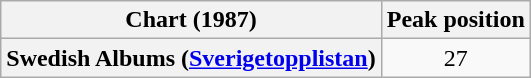<table class="wikitable plainrowheaders"  style="text-align:center">
<tr>
<th>Chart (1987)</th>
<th>Peak position</th>
</tr>
<tr>
<th scope="row">Swedish Albums (<a href='#'>Sverigetopplistan</a>)</th>
<td>27</td>
</tr>
</table>
